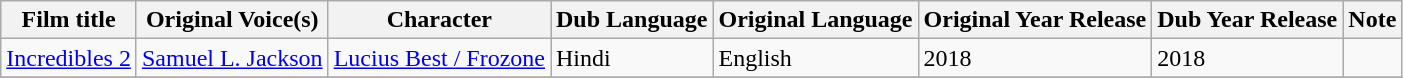<table class="wikitable">
<tr>
<th>Film title</th>
<th>Original Voice(s)</th>
<th>Character</th>
<th>Dub Language</th>
<th>Original Language</th>
<th>Original Year Release</th>
<th>Dub Year Release</th>
<th>Note</th>
</tr>
<tr>
<td><a href='#'>Incredibles 2</a></td>
<td><a href='#'>Samuel L. Jackson</a></td>
<td><a href='#'>Lucius Best / Frozone</a></td>
<td>Hindi</td>
<td>English</td>
<td>2018</td>
<td>2018</td>
<td></td>
</tr>
<tr>
</tr>
</table>
